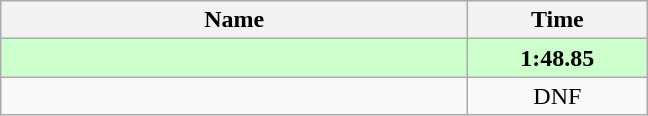<table class="wikitable" style="text-align:center;">
<tr>
<th style="width:19em">Name</th>
<th style="width:7em">Time</th>
</tr>
<tr bgcolor=ccffcc>
<td align=left><strong></strong></td>
<td><strong>1:48.85</strong></td>
</tr>
<tr>
<td align=left></td>
<td>DNF</td>
</tr>
</table>
